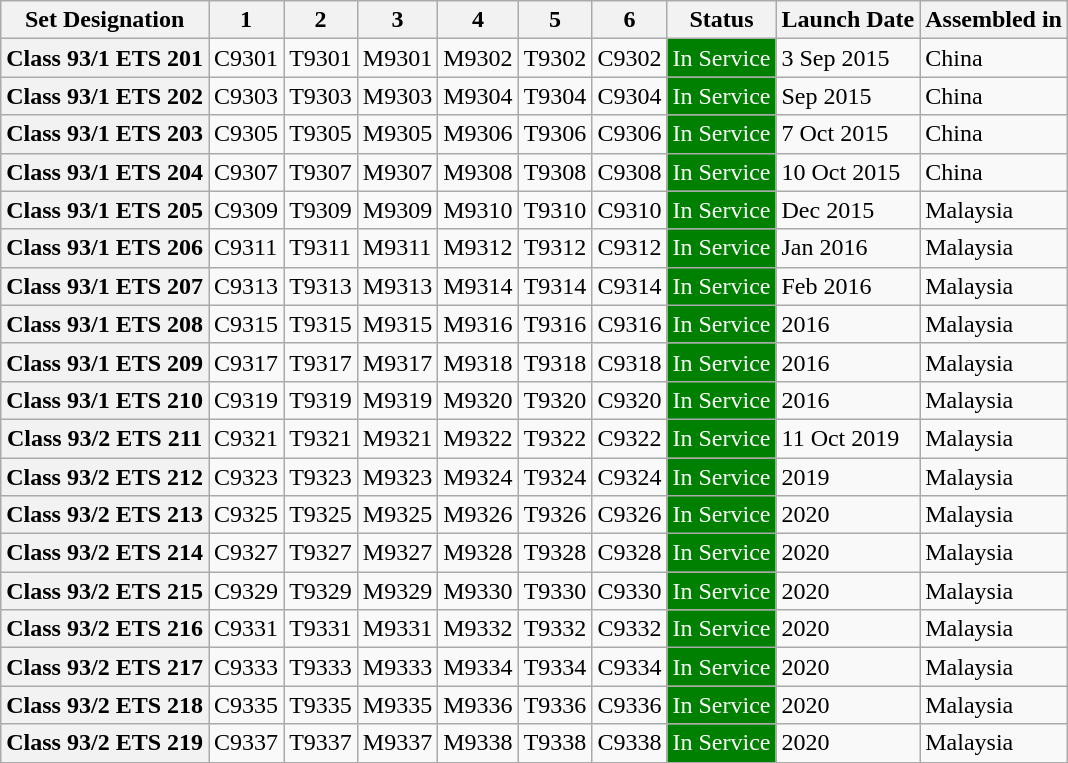<table class="wikitable collapsible innercollapse">
<tr>
<th>Set Designation</th>
<th>1</th>
<th>2</th>
<th>3</th>
<th>4</th>
<th>5</th>
<th>6</th>
<th>Status</th>
<th>Launch Date</th>
<th>Assembled in</th>
</tr>
<tr>
<th>Class 93/1 ETS 201</th>
<td>C9301</td>
<td>T9301</td>
<td>M9301</td>
<td>M9302</td>
<td>T9302</td>
<td>C9302</td>
<td style="background: green; color: white">In Service</td>
<td>3 Sep 2015</td>
<td>China</td>
</tr>
<tr>
<th>Class 93/1 ETS 202</th>
<td>C9303</td>
<td>T9303</td>
<td>M9303</td>
<td>M9304</td>
<td>T9304</td>
<td>C9304</td>
<td style="background: green; color: white">In Service</td>
<td>Sep 2015</td>
<td>China</td>
</tr>
<tr>
<th>Class 93/1 ETS 203</th>
<td>C9305</td>
<td>T9305</td>
<td>M9305</td>
<td>M9306</td>
<td>T9306</td>
<td>C9306</td>
<td style="background: green; color: white">In Service</td>
<td>7 Oct 2015</td>
<td>China</td>
</tr>
<tr>
<th>Class 93/1 ETS 204</th>
<td>C9307</td>
<td>T9307</td>
<td>M9307</td>
<td>M9308</td>
<td>T9308</td>
<td>C9308</td>
<td style="background: green; color: white">In Service</td>
<td>10 Oct 2015</td>
<td>China</td>
</tr>
<tr>
<th>Class 93/1 ETS 205</th>
<td>C9309</td>
<td>T9309</td>
<td>M9309</td>
<td>M9310</td>
<td>T9310</td>
<td>C9310</td>
<td style="background: green; color: white">In Service</td>
<td>Dec 2015</td>
<td>Malaysia</td>
</tr>
<tr>
<th>Class 93/1 ETS 206</th>
<td>C9311</td>
<td>T9311</td>
<td>M9311</td>
<td>M9312</td>
<td>T9312</td>
<td>C9312</td>
<td style="background: green; color: white">In Service</td>
<td>Jan 2016</td>
<td>Malaysia</td>
</tr>
<tr>
<th>Class 93/1 ETS 207</th>
<td>C9313</td>
<td>T9313</td>
<td>M9313</td>
<td>M9314</td>
<td>T9314</td>
<td>C9314</td>
<td style="background: green; color: white">In Service</td>
<td>Feb 2016</td>
<td>Malaysia</td>
</tr>
<tr>
<th>Class 93/1 ETS 208</th>
<td>C9315</td>
<td>T9315</td>
<td>M9315</td>
<td>M9316</td>
<td>T9316</td>
<td>C9316</td>
<td style="background: green; color: white">In Service</td>
<td>2016</td>
<td>Malaysia</td>
</tr>
<tr>
<th>Class 93/1 ETS 209</th>
<td>C9317</td>
<td>T9317</td>
<td>M9317</td>
<td>M9318</td>
<td>T9318</td>
<td>C9318</td>
<td style="background: green; color: white">In Service</td>
<td>2016</td>
<td>Malaysia</td>
</tr>
<tr>
<th>Class 93/1 ETS 210</th>
<td>C9319</td>
<td>T9319</td>
<td>M9319</td>
<td>M9320</td>
<td>T9320</td>
<td>C9320</td>
<td style="background: green; color: white">In Service</td>
<td>2016</td>
<td>Malaysia</td>
</tr>
<tr>
<th>Class 93/2 ETS 211</th>
<td>C9321</td>
<td>T9321</td>
<td>M9321</td>
<td>M9322</td>
<td>T9322</td>
<td>C9322</td>
<td style="background: green; color: white">In Service</td>
<td>11 Oct 2019</td>
<td>Malaysia</td>
</tr>
<tr>
<th>Class 93/2 ETS 212</th>
<td>C9323</td>
<td>T9323</td>
<td>M9323</td>
<td>M9324</td>
<td>T9324</td>
<td>C9324</td>
<td style="background: green; color: white">In Service</td>
<td>2019</td>
<td>Malaysia</td>
</tr>
<tr>
<th>Class 93/2 ETS 213</th>
<td>C9325</td>
<td>T9325</td>
<td>M9325</td>
<td>M9326</td>
<td>T9326</td>
<td>C9326</td>
<td style="background: green; color: white">In Service</td>
<td>2020</td>
<td>Malaysia</td>
</tr>
<tr>
<th>Class 93/2 ETS 214</th>
<td>C9327</td>
<td>T9327</td>
<td>M9327</td>
<td>M9328</td>
<td>T9328</td>
<td>C9328</td>
<td style="background: green; color: white">In Service</td>
<td>2020</td>
<td>Malaysia</td>
</tr>
<tr>
<th>Class 93/2 ETS 215</th>
<td>C9329</td>
<td>T9329</td>
<td>M9329</td>
<td>M9330</td>
<td>T9330</td>
<td>C9330</td>
<td style="background: green; color: white">In Service</td>
<td>2020</td>
<td>Malaysia</td>
</tr>
<tr>
<th>Class 93/2 ETS 216</th>
<td>C9331</td>
<td>T9331</td>
<td>M9331</td>
<td>M9332</td>
<td>T9332</td>
<td>C9332</td>
<td style="background: green; color: white">In Service</td>
<td>2020</td>
<td>Malaysia</td>
</tr>
<tr>
<th>Class 93/2 ETS 217</th>
<td>C9333</td>
<td>T9333</td>
<td>M9333</td>
<td>M9334</td>
<td>T9334</td>
<td>C9334</td>
<td style="background: green; color: white">In Service</td>
<td>2020</td>
<td>Malaysia</td>
</tr>
<tr>
<th>Class 93/2 ETS 218</th>
<td>C9335</td>
<td>T9335</td>
<td>M9335</td>
<td>M9336</td>
<td>T9336</td>
<td>C9336</td>
<td style="background: green; color: white">In Service</td>
<td>2020</td>
<td>Malaysia</td>
</tr>
<tr>
<th>Class 93/2 ETS 219</th>
<td>C9337</td>
<td>T9337</td>
<td>M9337</td>
<td>M9338</td>
<td>T9338</td>
<td>C9338</td>
<td style="background: green; color: white">In Service</td>
<td>2020</td>
<td>Malaysia</td>
</tr>
</table>
